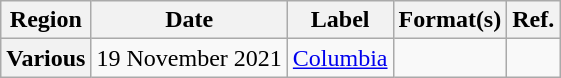<table class="wikitable plainrowheaders">
<tr>
<th scope="col">Region</th>
<th scope="col">Date</th>
<th scope="col">Label</th>
<th scope="col">Format(s)</th>
<th scope="col">Ref.</th>
</tr>
<tr>
<th scope="row">Various</th>
<td>19 November 2021</td>
<td><a href='#'>Columbia</a></td>
<td></td>
<td></td>
</tr>
</table>
